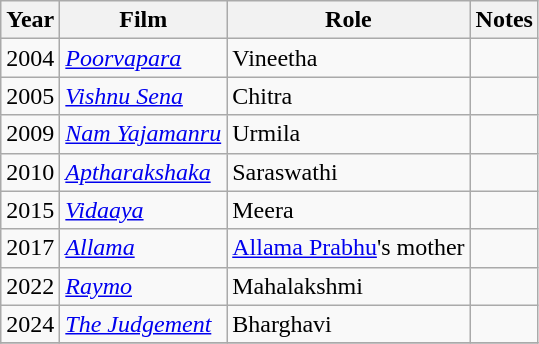<table class="wikitable sortable">
<tr>
<th>Year</th>
<th>Film</th>
<th>Role</th>
<th>Notes</th>
</tr>
<tr>
<td>2004</td>
<td><em><a href='#'>Poorvapara</a></em></td>
<td>Vineetha</td>
<td></td>
</tr>
<tr>
<td>2005</td>
<td><em><a href='#'>Vishnu Sena</a></em></td>
<td>Chitra</td>
<td></td>
</tr>
<tr>
<td>2009</td>
<td><em><a href='#'>Nam Yajamanru</a></em></td>
<td>Urmila</td>
<td></td>
</tr>
<tr>
<td>2010</td>
<td><em><a href='#'>Aptharakshaka</a></em></td>
<td>Saraswathi</td>
<td></td>
</tr>
<tr>
<td>2015</td>
<td><em><a href='#'>Vidaaya</a></em></td>
<td>Meera</td>
<td></td>
</tr>
<tr>
<td>2017</td>
<td><em><a href='#'>Allama</a></em></td>
<td><a href='#'>Allama Prabhu</a>'s mother</td>
<td></td>
</tr>
<tr>
<td>2022</td>
<td><em><a href='#'>Raymo</a></em></td>
<td>Mahalakshmi</td>
<td></td>
</tr>
<tr>
<td>2024</td>
<td><em><a href='#'>The Judgement</a></em></td>
<td>Bharghavi</td>
<td></td>
</tr>
<tr>
</tr>
</table>
